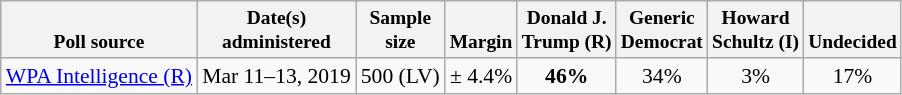<table class="wikitable" style="font-size:90%;text-align:center;">
<tr valign=bottom style="font-size:90%;">
<th>Poll source</th>
<th>Date(s)<br>administered</th>
<th>Sample<br>size</th>
<th>Margin<br></th>
<th>Donald J.<br>Trump (R)</th>
<th>Generic<br>Democrat</th>
<th>Howard<br>Schultz (I)</th>
<th>Undecided</th>
</tr>
<tr>
<td style="text-align:left;"><a href='#'>WPA Intelligence (R)</a></td>
<td>Mar 11–13, 2019</td>
<td>500 (LV)</td>
<td>± 4.4%</td>
<td><strong>46%</strong></td>
<td>34%</td>
<td>3%</td>
<td>17%</td>
</tr>
</table>
